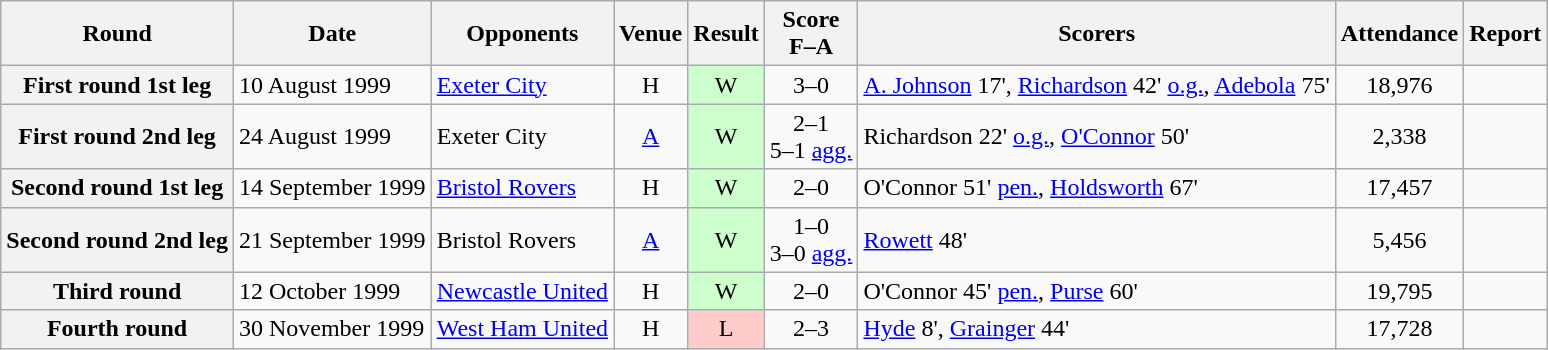<table class="wikitable plainrowheaders" style="text-align:center">
<tr>
<th scope="col">Round</th>
<th scope="col">Date</th>
<th scope="col">Opponents</th>
<th scope="col">Venue</th>
<th scope="col">Result</th>
<th scope="col">Score<br>F–A</th>
<th scope="col">Scorers</th>
<th scope="col">Attendance</th>
<th scope="col">Report</th>
</tr>
<tr>
<th scope="row">First round 1st leg</th>
<td align="left">10 August 1999</td>
<td align="left"><a href='#'>Exeter City</a></td>
<td>H</td>
<td style="background:#cfc">W</td>
<td>3–0</td>
<td align="left"><a href='#'>A. Johnson</a> 17', <a href='#'>Richardson</a> 42' <a href='#'>o.g.</a>, <a href='#'>Adebola</a> 75'</td>
<td>18,976</td>
<td></td>
</tr>
<tr>
<th scope="row">First round 2nd leg</th>
<td align="left">24 August 1999</td>
<td align="left">Exeter City</td>
<td><a href='#'>A</a></td>
<td style="background:#cfc">W</td>
<td>2–1<br>5–1 <a href='#'>agg.</a></td>
<td align="left">Richardson 22' <a href='#'>o.g.</a>, <a href='#'>O'Connor</a> 50'</td>
<td>2,338</td>
<td></td>
</tr>
<tr>
<th scope="row">Second round 1st leg</th>
<td align="left">14 September 1999</td>
<td align="left"><a href='#'>Bristol Rovers</a></td>
<td>H</td>
<td style="background:#cfc">W</td>
<td>2–0</td>
<td align="left">O'Connor 51' <a href='#'>pen.</a>, <a href='#'>Holdsworth</a> 67'</td>
<td>17,457</td>
<td></td>
</tr>
<tr>
<th scope="row">Second round 2nd leg</th>
<td align="left">21 September 1999</td>
<td align="left">Bristol Rovers</td>
<td><a href='#'>A</a></td>
<td style="background:#cfc">W</td>
<td>1–0<br>3–0 <a href='#'>agg.</a></td>
<td align="left"><a href='#'>Rowett</a> 48'</td>
<td>5,456</td>
<td></td>
</tr>
<tr>
<th scope="row">Third round</th>
<td align="left">12 October 1999</td>
<td align="left"><a href='#'>Newcastle United</a></td>
<td>H</td>
<td style="background:#cfc">W</td>
<td>2–0</td>
<td align="left">O'Connor 45' <a href='#'>pen.</a>, <a href='#'>Purse</a> 60'</td>
<td>19,795</td>
<td></td>
</tr>
<tr>
<th scope="row">Fourth round</th>
<td align="left">30 November 1999</td>
<td align="left"><a href='#'>West Ham United</a></td>
<td>H</td>
<td style="background:#fcc">L</td>
<td>2–3</td>
<td align="left"><a href='#'>Hyde</a> 8', <a href='#'>Grainger</a> 44'</td>
<td>17,728</td>
<td></td>
</tr>
</table>
